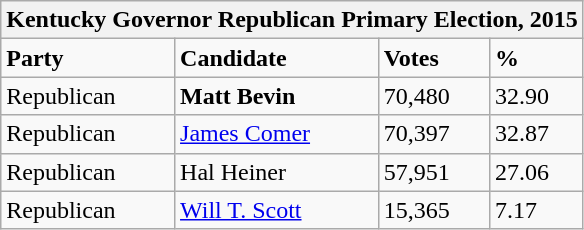<table class="wikitable">
<tr>
<th colspan="5">Kentucky Governor Republican Primary Election, 2015</th>
</tr>
<tr>
<td><strong>Party</strong></td>
<td><strong>Candidate</strong></td>
<td><strong>Votes</strong></td>
<td><strong>%</strong></td>
</tr>
<tr>
<td>Republican</td>
<td><strong>Matt Bevin</strong></td>
<td>70,480</td>
<td>32.90</td>
</tr>
<tr>
<td>Republican</td>
<td><a href='#'>James Comer</a></td>
<td>70,397</td>
<td>32.87</td>
</tr>
<tr>
<td>Republican</td>
<td>Hal Heiner</td>
<td>57,951</td>
<td>27.06</td>
</tr>
<tr>
<td>Republican</td>
<td><a href='#'>Will T. Scott</a></td>
<td>15,365</td>
<td>7.17</td>
</tr>
</table>
